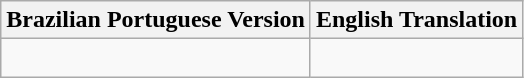<table class="wikitable">
<tr>
<th>Brazilian Portuguese Version</th>
<th>English Translation</th>
</tr>
<tr>
<td><br></td>
<td><br></td>
</tr>
</table>
